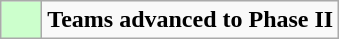<table class="wikitable" style="text-align: center;">
<tr>
<td bgcolor=#CCFFCC style="width: 20px;"></td>
<td><strong>Teams advanced to Phase II</strong></td>
</tr>
</table>
